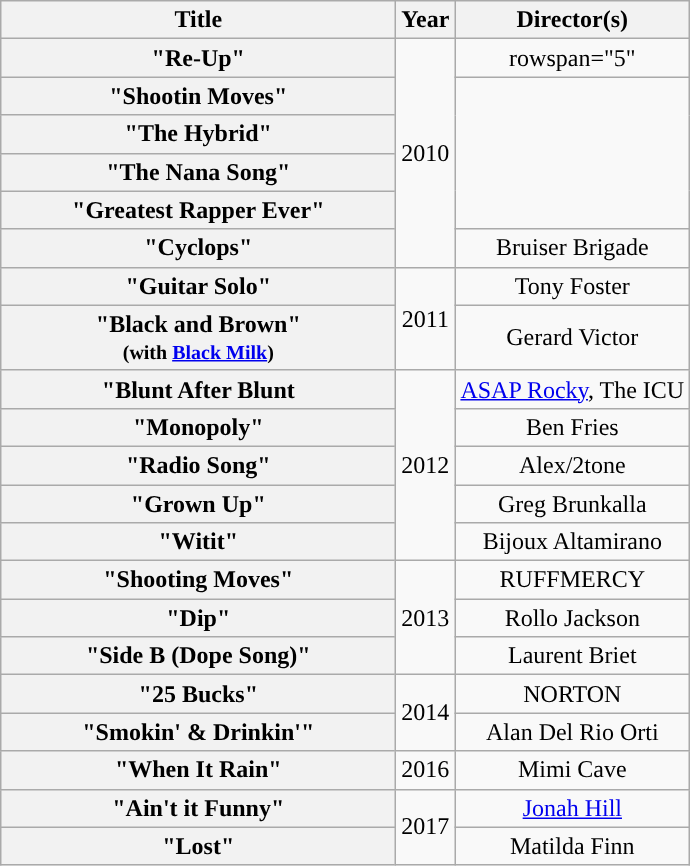<table class="wikitable plainrowheaders" style="text-align:center;">
<tr>
<th scope="col" style="width:16em;">Title</th>
<th scope="col">Year</th>
<th scope="col">Director(s)</th>
</tr>
<tr>
<th scope="row">"Re-Up"</th>
<td rowspan="6">2010</td>
<td>rowspan="5" </td>
</tr>
<tr>
<th scope="row">"Shootin Moves"</th>
</tr>
<tr>
<th scope="row">"The Hybrid"</th>
</tr>
<tr>
<th scope="row">"The Nana Song"</th>
</tr>
<tr>
<th scope="row">"Greatest Rapper Ever"</th>
</tr>
<tr>
<th scope="row">"Cyclops"</th>
<td>Bruiser Brigade</td>
</tr>
<tr>
<th scope="row">"Guitar Solo"</th>
<td rowspan="2">2011</td>
<td>Tony Foster</td>
</tr>
<tr>
<th scope="row">"Black and Brown"<br><small>(with <a href='#'>Black Milk</a>)</small></th>
<td>Gerard Victor</td>
</tr>
<tr>
<th scope="row">"Blunt After Blunt</th>
<td rowspan="5">2012</td>
<td><a href='#'>ASAP Rocky</a>, The ICU</td>
</tr>
<tr>
<th scope="row">"Monopoly"</th>
<td>Ben Fries</td>
</tr>
<tr>
<th scope="row">"Radio Song"</th>
<td>Alex/2tone</td>
</tr>
<tr>
<th scope="row">"Grown Up"</th>
<td>Greg Brunkalla</td>
</tr>
<tr>
<th scope="row">"Witit"</th>
<td>Bijoux Altamirano</td>
</tr>
<tr>
<th scope="row">"Shooting Moves"</th>
<td rowspan="3">2013</td>
<td>RUFFMERCY</td>
</tr>
<tr>
<th scope="row">"Dip"</th>
<td>Rollo Jackson</td>
</tr>
<tr>
<th scope="row">"Side B (Dope Song)"</th>
<td>Laurent Briet</td>
</tr>
<tr>
<th scope="row">"25 Bucks"<br></th>
<td rowspan="2">2014</td>
<td>NORTON</td>
</tr>
<tr>
<th scope="row">"Smokin' & Drinkin'"</th>
<td>Alan Del Rio Orti</td>
</tr>
<tr>
<th scope="row">"When It Rain"</th>
<td>2016</td>
<td>Mimi Cave</td>
</tr>
<tr>
<th scope="row">"Ain't it Funny"</th>
<td rowspan="2">2017</td>
<td><a href='#'>Jonah Hill</a></td>
</tr>
<tr>
<th scope="row">"Lost"</th>
<td>Matilda Finn</td>
</tr>
</table>
